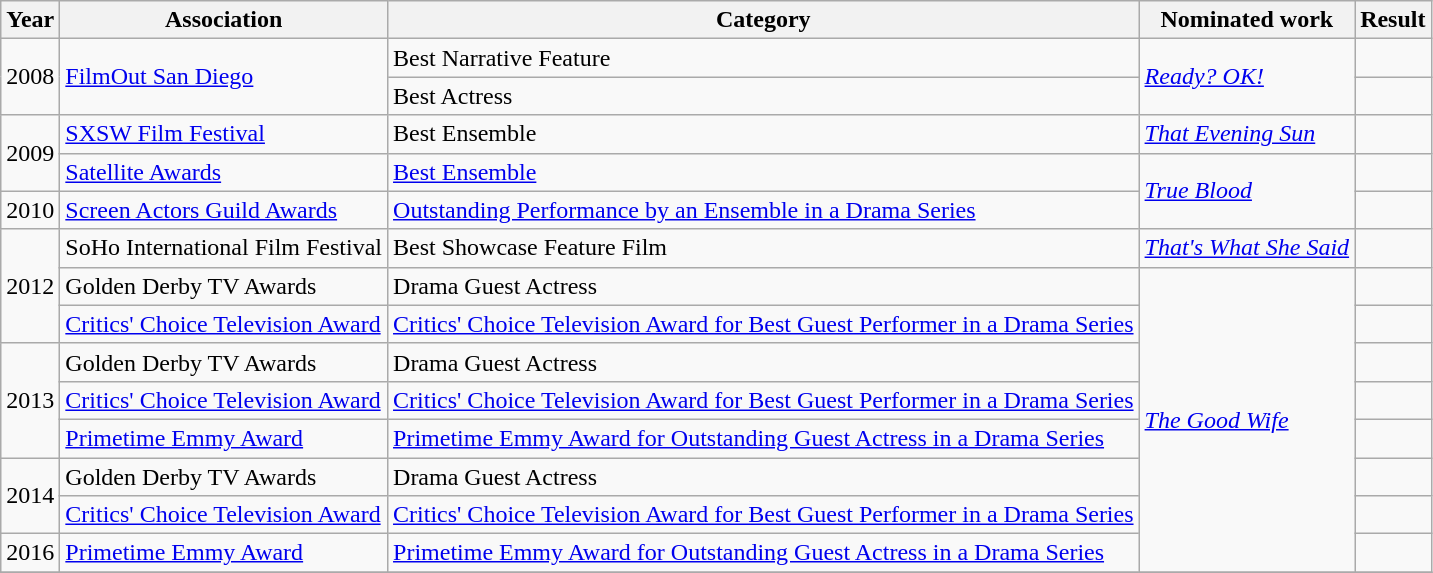<table class="wikitable sortable">
<tr>
<th>Year</th>
<th>Association</th>
<th>Category</th>
<th>Nominated work</th>
<th>Result</th>
</tr>
<tr>
<td rowspan=2>2008</td>
<td rowspan=2><a href='#'>FilmOut San Diego</a></td>
<td>Best Narrative Feature</td>
<td rowspan=2><em><a href='#'>Ready? OK!</a></em></td>
<td></td>
</tr>
<tr>
<td>Best Actress</td>
<td></td>
</tr>
<tr>
<td rowspan=2>2009</td>
<td><a href='#'>SXSW Film Festival</a></td>
<td>Best Ensemble</td>
<td><em><a href='#'>That Evening Sun</a></em></td>
<td></td>
</tr>
<tr>
<td><a href='#'>Satellite Awards</a></td>
<td><a href='#'>Best Ensemble</a></td>
<td rowspan=2><em><a href='#'>True Blood</a></em></td>
<td></td>
</tr>
<tr>
<td>2010</td>
<td><a href='#'>Screen Actors Guild Awards</a></td>
<td><a href='#'>Outstanding Performance by an Ensemble in a Drama Series</a></td>
<td></td>
</tr>
<tr>
<td rowspan=3>2012</td>
<td>SoHo International Film Festival</td>
<td>Best Showcase Feature Film</td>
<td><em><a href='#'>That's What She Said</a></em></td>
<td></td>
</tr>
<tr>
<td>Golden Derby TV Awards</td>
<td>Drama Guest Actress</td>
<td rowspan=8><em><a href='#'>The Good Wife</a></em></td>
<td></td>
</tr>
<tr>
<td><a href='#'>Critics' Choice Television Award</a></td>
<td><a href='#'>Critics' Choice Television Award for Best Guest Performer in a Drama Series</a></td>
<td></td>
</tr>
<tr>
<td rowspan=3>2013</td>
<td>Golden Derby TV Awards</td>
<td>Drama Guest Actress</td>
<td></td>
</tr>
<tr>
<td><a href='#'>Critics' Choice Television Award</a></td>
<td><a href='#'>Critics' Choice Television Award for Best Guest Performer in a Drama Series</a></td>
<td></td>
</tr>
<tr>
<td><a href='#'>Primetime Emmy Award</a></td>
<td><a href='#'>Primetime Emmy Award for Outstanding Guest Actress in a Drama Series</a></td>
<td></td>
</tr>
<tr>
<td rowspan=2>2014</td>
<td>Golden Derby TV Awards</td>
<td>Drama Guest Actress</td>
<td></td>
</tr>
<tr>
<td><a href='#'>Critics' Choice Television Award</a></td>
<td><a href='#'>Critics' Choice Television Award for Best Guest Performer in a Drama Series</a></td>
<td></td>
</tr>
<tr>
<td>2016</td>
<td><a href='#'>Primetime Emmy Award</a></td>
<td><a href='#'>Primetime Emmy Award for Outstanding Guest Actress in a Drama Series</a></td>
<td></td>
</tr>
<tr>
</tr>
</table>
